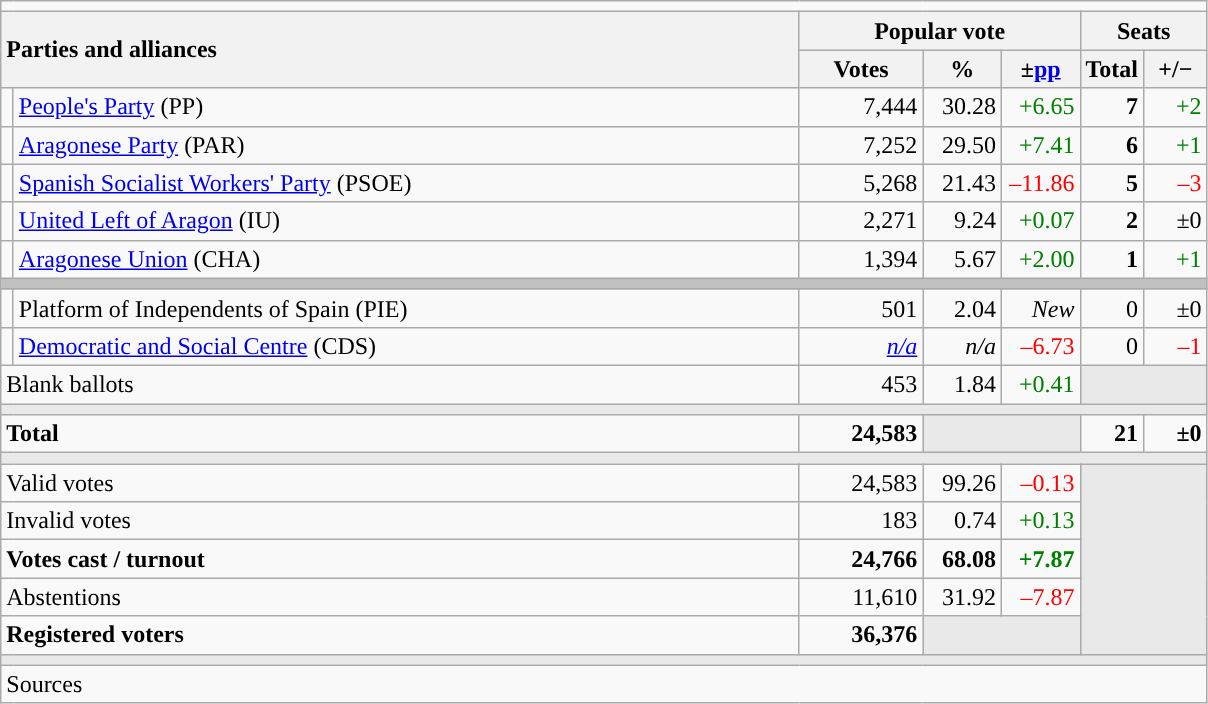<table class="wikitable" style="text-align:right;">
<tr>
<td colspan="7"></td>
</tr>
<tr>
<th style="text-align:left;" rowspan="2" colspan="2" width="525">Parties and alliances</th>
<th colspan="3">Popular vote</th>
<th colspan="2">Seats</th>
</tr>
<tr>
<th width="75">Votes</th>
<th width="45">%</th>
<th width="45">±<a href='#'>pp</a></th>
<th width="35">Total</th>
<th width="35">+/−</th>
</tr>
<tr>
<td width="1" style="color:inherit;background:"></td>
<td align="left"><a href='#'>People's Party</a> (PP)</td>
<td>7,444</td>
<td>30.28</td>
<td style="color:green;">+6.65</td>
<td><strong>7</strong></td>
<td style="color:green;">+2</td>
</tr>
<tr>
<td style="color:inherit;background:"></td>
<td align="left"><a href='#'>Aragonese Party</a> (PAR)</td>
<td>7,252</td>
<td>29.50</td>
<td style="color:green;">+7.41</td>
<td><strong>6</strong></td>
<td style="color:green;">+1</td>
</tr>
<tr>
<td style="color:inherit;background:"></td>
<td align="left"><a href='#'>Spanish Socialist Workers' Party</a> (PSOE)</td>
<td>5,268</td>
<td>21.43</td>
<td style="color:red;">–11.86</td>
<td><strong>5</strong></td>
<td style="color:red;">–3</td>
</tr>
<tr>
<td style="color:inherit;background:"></td>
<td align="left"><a href='#'>United Left of Aragon</a> (IU)</td>
<td>2,271</td>
<td>9.24</td>
<td style="color:green;">+0.07</td>
<td><strong>2</strong></td>
<td>±0</td>
</tr>
<tr>
<td style="color:inherit;background:"></td>
<td align="left"><a href='#'>Aragonese Union</a> (CHA)</td>
<td>1,394</td>
<td>5.67</td>
<td style="color:green;">+2.00</td>
<td><strong>1</strong></td>
<td style="color:green;">+1</td>
</tr>
<tr>
<td colspan="7" bgcolor="#C0C0C0"></td>
</tr>
<tr>
<td style="color:inherit;background:"></td>
<td align="left">Platform of Independents of Spain (PIE)</td>
<td>501</td>
<td>2.04</td>
<td><em>New</em></td>
<td>0</td>
<td>±0</td>
</tr>
<tr>
<td style="color:inherit;background:"></td>
<td align="left"><a href='#'>Democratic and Social Centre</a> (CDS)</td>
<td><em><a href='#'>n/a</a></em></td>
<td><em>n/a</em></td>
<td style="color:red;">–6.73</td>
<td>0</td>
<td style="color:red;">–1</td>
</tr>
<tr>
<td align="left" colspan="2">Blank ballots</td>
<td>453</td>
<td>1.84</td>
<td style="color:green;">+0.41</td>
<td bgcolor="#E9E9E9" colspan="2"></td>
</tr>
<tr>
<td colspan="7" bgcolor="#E9E9E9"></td>
</tr>
<tr style="font-weight:bold;">
<td align="left" colspan="2">Total</td>
<td>24,583</td>
<td bgcolor="#E9E9E9" colspan="2"></td>
<td>21</td>
<td>±0</td>
</tr>
<tr>
<td colspan="7" bgcolor="#E9E9E9"></td>
</tr>
<tr>
<td align="left" colspan="2">Valid votes</td>
<td>24,583</td>
<td>99.26</td>
<td style="color:red;">–0.13</td>
<td bgcolor="#E9E9E9" colspan="2" rowspan="5"></td>
</tr>
<tr>
<td align="left" colspan="2">Invalid votes</td>
<td>183</td>
<td>0.74</td>
<td style="color:green;">+0.13</td>
</tr>
<tr style="font-weight:bold;">
<td align="left" colspan="2">Votes cast / turnout</td>
<td>24,766</td>
<td>68.08</td>
<td style="color:green;">+7.87</td>
</tr>
<tr>
<td align="left" colspan="2">Abstentions</td>
<td>11,610</td>
<td>31.92</td>
<td style="color:red;">–7.87</td>
</tr>
<tr style="font-weight:bold;">
<td align="left" colspan="2">Registered voters</td>
<td>36,376</td>
<td bgcolor="#E9E9E9" colspan="2"></td>
</tr>
<tr>
<td colspan="7" bgcolor="#E9E9E9"></td>
</tr>
<tr>
<td align="left" colspan="7">Sources</td>
</tr>
</table>
